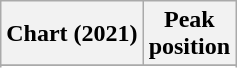<table class="wikitable plainrowheaders" style="text-align:center">
<tr>
<th>Chart (2021)</th>
<th>Peak<br>position</th>
</tr>
<tr>
</tr>
<tr>
</tr>
</table>
